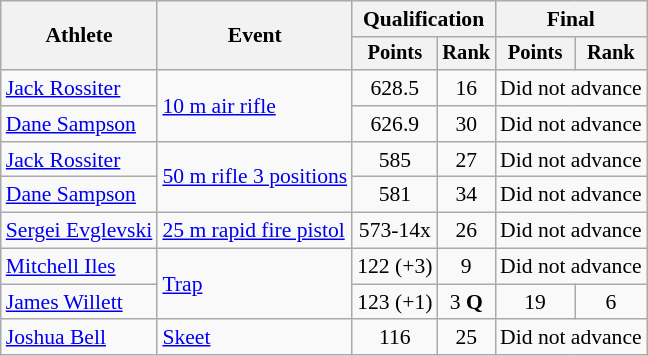<table class=wikitable style=font-size:90%;text-align:center>
<tr>
<th rowspan=2>Athlete</th>
<th rowspan=2>Event</th>
<th colspan=2>Qualification</th>
<th colspan=2>Final</th>
</tr>
<tr style=font-size:95%>
<th>Points</th>
<th>Rank</th>
<th>Points</th>
<th>Rank</th>
</tr>
<tr>
<td align=left><a href='#'>Jack Rossiter</a></td>
<td align=left rowspan=2><a href='#'>10 m air rifle</a></td>
<td>628.5</td>
<td>16</td>
<td colspan=2>Did not advance</td>
</tr>
<tr>
<td align=left><a href='#'>Dane Sampson</a></td>
<td>626.9</td>
<td>30</td>
<td colspan=2>Did not advance</td>
</tr>
<tr>
<td align=left><a href='#'>Jack Rossiter</a></td>
<td align=left rowspan=2><a href='#'>50 m rifle 3 positions</a></td>
<td>585</td>
<td>27</td>
<td colspan=2>Did not advance</td>
</tr>
<tr>
<td align=left><a href='#'>Dane Sampson</a></td>
<td>581</td>
<td>34</td>
<td colspan=2>Did not advance</td>
</tr>
<tr>
<td align=left><a href='#'>Sergei Evglevski</a></td>
<td align=left><a href='#'>25 m rapid fire pistol</a></td>
<td>573-14x</td>
<td>26</td>
<td colspan=2>Did not advance</td>
</tr>
<tr>
<td align=left><a href='#'>Mitchell Iles</a></td>
<td rowspan=2 align=left><a href='#'>Trap</a></td>
<td>122 (+3)</td>
<td>9</td>
<td colspan=2>Did not advance</td>
</tr>
<tr>
<td align=left><a href='#'>James Willett</a></td>
<td>123 (+1)</td>
<td>3 <strong>Q</strong></td>
<td>19</td>
<td>6</td>
</tr>
<tr>
<td align=left><a href='#'>Joshua Bell</a></td>
<td align=left><a href='#'>Skeet</a></td>
<td>116</td>
<td>25</td>
<td colspan=2>Did not advance</td>
</tr>
</table>
